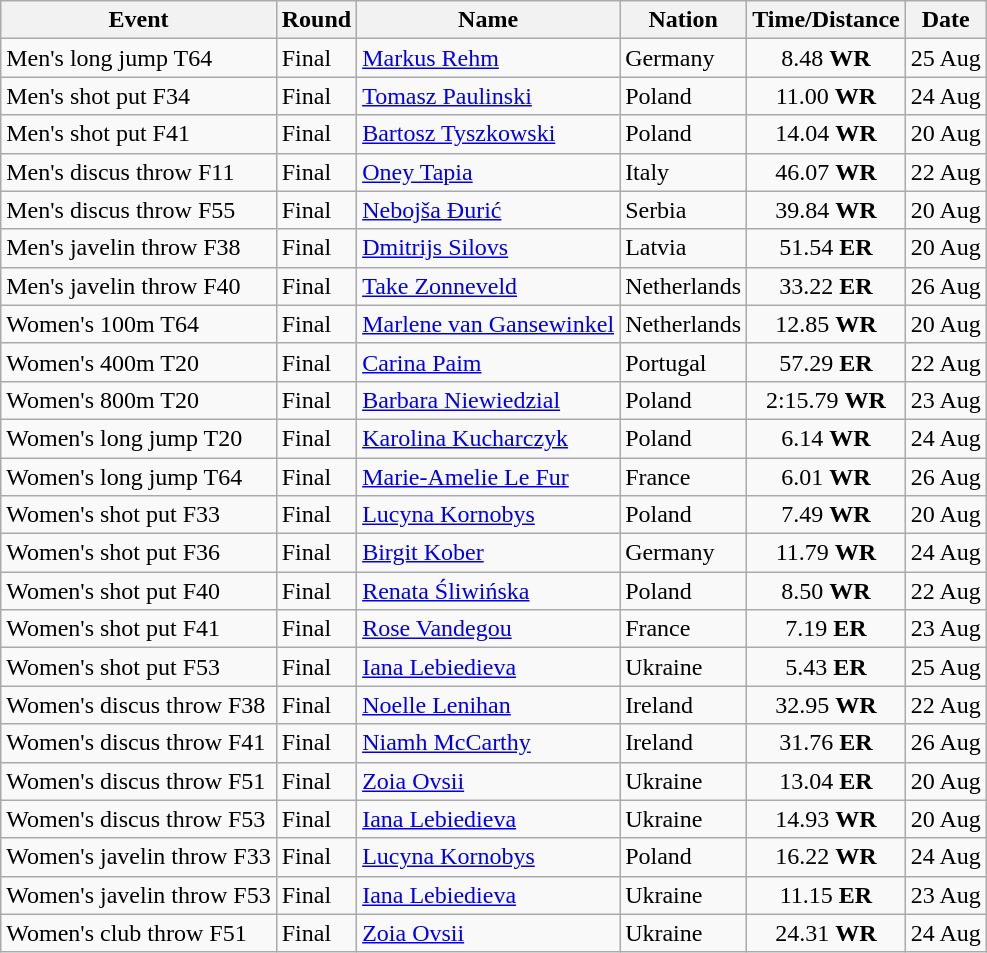<table class="wikitable sortable">
<tr>
<th>Event</th>
<th>Round</th>
<th>Name</th>
<th>Nation</th>
<th>Time/Distance</th>
<th>Date</th>
</tr>
<tr>
<td>Men's long jump T64</td>
<td>Final</td>
<td><a href='#'>Markus Rehm</a></td>
<td> Germany</td>
<td align=center>8.48 <strong>WR</strong></td>
<td align=center>25 Aug</td>
</tr>
<tr>
<td>Men's shot put F34</td>
<td>Final</td>
<td><a href='#'>Tomasz Paulinski</a></td>
<td> Poland</td>
<td align=center>11.00 <strong>WR</strong></td>
<td align=center>24 Aug</td>
</tr>
<tr>
<td>Men's shot put F41</td>
<td>Final</td>
<td><a href='#'>Bartosz Tyszkowski</a></td>
<td> Poland</td>
<td align=center>14.04 <strong>WR</strong></td>
<td align=center>20 Aug</td>
</tr>
<tr>
<td>Men's discus throw F11</td>
<td>Final</td>
<td><a href='#'>Oney Tapia</a></td>
<td> Italy</td>
<td align=center>46.07 <strong>WR</strong></td>
<td align=center>22 Aug</td>
</tr>
<tr>
<td>Men's discus throw F55</td>
<td>Final</td>
<td><a href='#'>Nebojša Đurić</a></td>
<td> Serbia</td>
<td align=center>39.84 <strong>WR</strong></td>
<td align=center>20 Aug</td>
</tr>
<tr>
<td>Men's javelin throw F38</td>
<td>Final</td>
<td><a href='#'>Dmitrijs Silovs</a></td>
<td> Latvia</td>
<td align=center>51.54 <strong>ER</strong></td>
<td align=center>20 Aug</td>
</tr>
<tr>
<td>Men's javelin throw F40</td>
<td>Final</td>
<td><a href='#'>Take Zonneveld</a></td>
<td> Netherlands</td>
<td align=center>33.22 <strong>ER</strong></td>
<td align=center>26 Aug</td>
</tr>
<tr>
<td>Women's 100m T64</td>
<td>Final</td>
<td><a href='#'>Marlene van Gansewinkel</a></td>
<td> Netherlands</td>
<td align=center>12.85 <strong>WR</strong></td>
<td align=center>20 Aug</td>
</tr>
<tr>
<td>Women's 400m T20</td>
<td>Final</td>
<td><a href='#'>Carina Paim</a></td>
<td> Portugal</td>
<td align=center>57.29 <strong>ER</strong></td>
<td align=center>22 Aug</td>
</tr>
<tr>
<td>Women's 800m T20</td>
<td>Final</td>
<td><a href='#'>Barbara Niewiedzial</a></td>
<td> Poland</td>
<td align=center>2:15.79 <strong>WR</strong></td>
<td align=center>23 Aug</td>
</tr>
<tr>
<td>Women's long jump T20</td>
<td>Final</td>
<td><a href='#'>Karolina Kucharczyk</a></td>
<td> Poland</td>
<td align=center>6.14 <strong>WR</strong></td>
<td align=center>24 Aug</td>
</tr>
<tr>
<td>Women's long jump T64</td>
<td>Final</td>
<td><a href='#'>Marie-Amelie Le Fur</a></td>
<td> France</td>
<td align=center>6.01 <strong>WR</strong></td>
<td align=center>26 Aug</td>
</tr>
<tr>
<td>Women's shot put F33</td>
<td>Final</td>
<td><a href='#'>Lucyna Kornobys</a></td>
<td> Poland</td>
<td align=center>7.49 <strong>WR</strong></td>
<td align=center>20 Aug</td>
</tr>
<tr>
<td>Women's shot put F36</td>
<td>Final</td>
<td><a href='#'>Birgit Kober</a></td>
<td> Germany</td>
<td align=center>11.79 <strong>WR</strong></td>
<td align=center>24 Aug</td>
</tr>
<tr>
<td>Women's shot put F40</td>
<td>Final</td>
<td><a href='#'>Renata Śliwińska</a></td>
<td> Poland</td>
<td align=center>8.50 <strong>WR</strong></td>
<td align=center>22 Aug</td>
</tr>
<tr>
<td>Women's shot put F41</td>
<td>Final</td>
<td><a href='#'>Rose Vandegou</a></td>
<td> France</td>
<td align=center>7.19 <strong>ER</strong></td>
<td align=center>23 Aug</td>
</tr>
<tr>
<td>Women's shot put F53</td>
<td>Final</td>
<td><a href='#'>Iana Lebiedieva</a></td>
<td> Ukraine</td>
<td align=center>5.43 <strong>ER</strong></td>
<td align=center>25 Aug</td>
</tr>
<tr>
<td>Women's discus throw F38</td>
<td>Final</td>
<td><a href='#'>Noelle Lenihan</a></td>
<td> Ireland</td>
<td align=center>32.95 <strong>WR</strong></td>
<td align=center>22 Aug</td>
</tr>
<tr>
<td>Women's discus throw F41</td>
<td>Final</td>
<td><a href='#'>Niamh McCarthy</a></td>
<td> Ireland</td>
<td align=center>31.76 <strong>ER</strong></td>
<td align=center>26 Aug</td>
</tr>
<tr>
<td>Women's discus throw F51</td>
<td>Final</td>
<td><a href='#'>Zoia Ovsii</a></td>
<td> Ukraine</td>
<td align=center>13.04 <strong>ER</strong></td>
<td align=center>20 Aug</td>
</tr>
<tr>
<td>Women's discus throw F53</td>
<td>Final</td>
<td><a href='#'>Iana Lebiedieva</a></td>
<td> Ukraine</td>
<td align=center>14.93 <strong>WR</strong></td>
<td align=center>20 Aug</td>
</tr>
<tr>
<td>Women's javelin throw F33</td>
<td>Final</td>
<td><a href='#'>Lucyna Kornobys</a></td>
<td> Poland</td>
<td align=center>16.22 <strong>WR</strong></td>
<td align=center>24 Aug</td>
</tr>
<tr>
<td>Women's javelin throw F53</td>
<td>Final</td>
<td><a href='#'>Iana Lebiedieva</a></td>
<td> Ukraine</td>
<td align=center>11.15 <strong>ER</strong></td>
<td align=center>23 Aug</td>
</tr>
<tr>
<td>Women's club throw F51</td>
<td>Final</td>
<td><a href='#'>Zoia Ovsii</a></td>
<td> Ukraine</td>
<td align=center>24.31 <strong>WR</strong></td>
<td align=center>24 Aug</td>
</tr>
</table>
